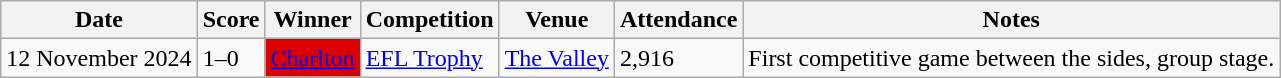<table class="wikitable sortable">
<tr>
<th>Date</th>
<th>Score</th>
<th>Winner</th>
<th>Competition</th>
<th>Venue</th>
<th>Attendance</th>
<th class="unsortable">Notes</th>
</tr>
<tr>
<td>12 November 2024</td>
<td>1–0</td>
<td style="background:#DD0000"><a href='#'><span>Charlton</span></a></td>
<td><a href='#'>EFL Trophy</a></td>
<td><a href='#'>The Valley</a></td>
<td>2,916</td>
<td>First competitive game between the sides, group stage.</td>
</tr>
</table>
